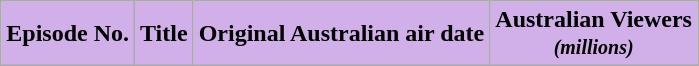<table class="wikitable plainrowheaders" background:#FFFFF;>
<tr>
<th style="background:#d1afe9; color:#000; text-align:center;">Episode No.</th>
<th ! style="background:#d1afe9; color:#000; text-align:center;">Title</th>
<th ! style="background:#d1afe9; color:#000; text-align:center;">Original Australian air date</th>
<th ! style="background:#d1afe9; color:#000; text-align:center;">Australian Viewers<br><small><em>(millions)</em></small><br>








</th>
</tr>
</table>
